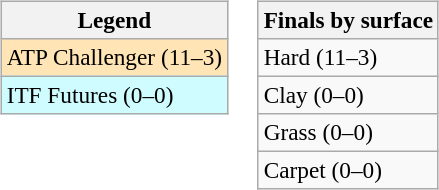<table>
<tr valign=top>
<td><br><table class=wikitable style=font-size:97%>
<tr>
<th>Legend</th>
</tr>
<tr bgcolor=moccasin>
<td>ATP Challenger (11–3)</td>
</tr>
<tr bgcolor=cffcff>
<td>ITF Futures (0–0)</td>
</tr>
</table>
</td>
<td><br><table class=wikitable style=font-size:97%>
<tr>
<th>Finals by surface</th>
</tr>
<tr>
<td>Hard (11–3)</td>
</tr>
<tr>
<td>Clay (0–0)</td>
</tr>
<tr>
<td>Grass (0–0)</td>
</tr>
<tr>
<td>Carpet (0–0)</td>
</tr>
</table>
</td>
</tr>
</table>
